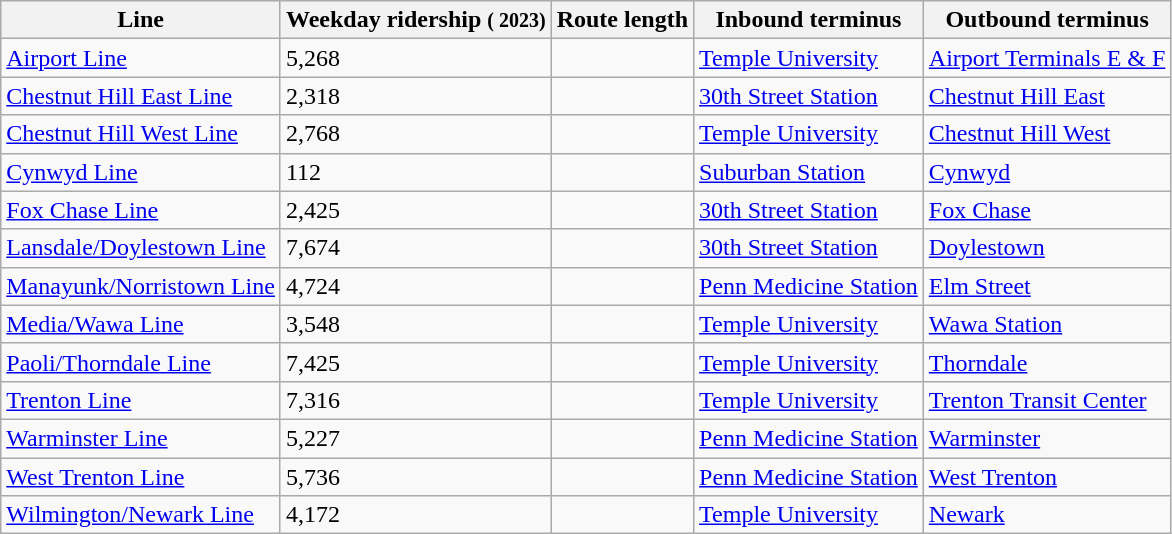<table class="wikitable sortable">
<tr>
<th scope=col>Line</th>
<th scope=col>Weekday ridership <small>( 2023)</small></th>
<th scope=col>Route length</th>
<th scope=col>Inbound terminus</th>
<th scope=col>Outbound terminus</th>
</tr>
<tr>
<td scope=row> <a href='#'>Airport Line</a></td>
<td>5,268</td>
<td></td>
<td><a href='#'>Temple University</a></td>
<td><a href='#'>Airport Terminals E & F</a></td>
</tr>
<tr>
<td scope=row> <a href='#'>Chestnut Hill East Line</a></td>
<td>2,318</td>
<td></td>
<td><a href='#'>30th Street Station</a></td>
<td><a href='#'>Chestnut Hill East</a></td>
</tr>
<tr>
<td scope=row> <a href='#'>Chestnut Hill West Line</a></td>
<td>2,768</td>
<td></td>
<td><a href='#'>Temple University</a></td>
<td><a href='#'>Chestnut Hill West</a></td>
</tr>
<tr>
<td scope=row> <a href='#'>Cynwyd Line</a></td>
<td>112</td>
<td></td>
<td><a href='#'>Suburban Station</a></td>
<td><a href='#'>Cynwyd</a></td>
</tr>
<tr>
<td scope=row> <a href='#'>Fox Chase Line</a></td>
<td>2,425</td>
<td></td>
<td><a href='#'>30th Street Station</a></td>
<td><a href='#'>Fox Chase</a></td>
</tr>
<tr>
<td scope=row> <a href='#'>Lansdale/Doylestown Line</a></td>
<td>7,674</td>
<td></td>
<td><a href='#'>30th Street Station</a></td>
<td><a href='#'>Doylestown</a></td>
</tr>
<tr>
<td scope=row> <a href='#'>Manayunk/Norristown Line</a></td>
<td>4,724</td>
<td></td>
<td><a href='#'>Penn Medicine Station</a></td>
<td><a href='#'>Elm Street</a></td>
</tr>
<tr>
<td scope=row> <a href='#'>Media/Wawa Line</a></td>
<td>3,548</td>
<td></td>
<td><a href='#'>Temple University</a></td>
<td><a href='#'>Wawa Station</a></td>
</tr>
<tr>
<td scope=row> <a href='#'>Paoli/Thorndale Line</a></td>
<td>7,425</td>
<td></td>
<td><a href='#'>Temple University</a></td>
<td><a href='#'>Thorndale</a></td>
</tr>
<tr>
<td scope=row> <a href='#'>Trenton Line</a></td>
<td>7,316</td>
<td></td>
<td><a href='#'>Temple University</a></td>
<td><a href='#'>Trenton Transit Center</a></td>
</tr>
<tr>
<td scope=row> <a href='#'>Warminster Line</a></td>
<td>5,227</td>
<td></td>
<td><a href='#'>Penn Medicine Station</a></td>
<td><a href='#'>Warminster</a></td>
</tr>
<tr>
<td scope=row> <a href='#'>West Trenton Line</a></td>
<td>5,736</td>
<td></td>
<td><a href='#'>Penn Medicine Station</a></td>
<td><a href='#'>West Trenton</a></td>
</tr>
<tr>
<td scope=row> <a href='#'>Wilmington/Newark Line</a></td>
<td>4,172</td>
<td></td>
<td><a href='#'>Temple University</a></td>
<td><a href='#'>Newark</a></td>
</tr>
</table>
